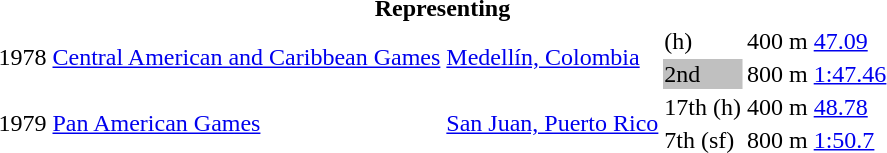<table>
<tr>
<th colspan="6">Representing </th>
</tr>
<tr>
<td rowspan=2>1978</td>
<td rowspan=2><a href='#'>Central American and Caribbean Games</a></td>
<td rowspan=2><a href='#'>Medellín, Colombia</a></td>
<td>(h)</td>
<td>400 m</td>
<td><a href='#'>47.09</a></td>
</tr>
<tr>
<td bgcolor=silver>2nd</td>
<td>800 m</td>
<td><a href='#'>1:47.46</a></td>
</tr>
<tr>
<td rowspan=2>1979</td>
<td rowspan=2><a href='#'>Pan American Games</a></td>
<td rowspan=2><a href='#'>San Juan, Puerto Rico</a></td>
<td>17th (h)</td>
<td>400 m</td>
<td><a href='#'>48.78</a></td>
</tr>
<tr>
<td>7th (sf)</td>
<td>800 m</td>
<td><a href='#'>1:50.7</a></td>
</tr>
</table>
